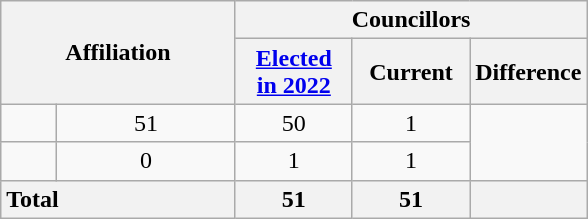<table class="wikitable" style="text-align:center;">
<tr>
<th colspan="2" rowspan="2" class=unsortable style="width:40%; vertical-align:middle;">Affiliation</th>
<th colspan="3"                              style="vertical-align:top;">Councillors</th>
</tr>
<tr>
<th data-sort-type=number style="width:20%;"><a href='#'>Elected <br>in 2022</a></th>
<th style="width:20%;">Current</th>
<th style="width:20%;">Differ­ence</th>
</tr>
<tr>
<td></td>
<td>51</td>
<td>50</td>
<td> 1</td>
</tr>
<tr>
<td></td>
<td>0</td>
<td>1</td>
<td> 1</td>
</tr>
<tr>
<th colspan="2" style="text-align:left;">Total</th>
<th>51</th>
<th>51</th>
<th></th>
</tr>
</table>
